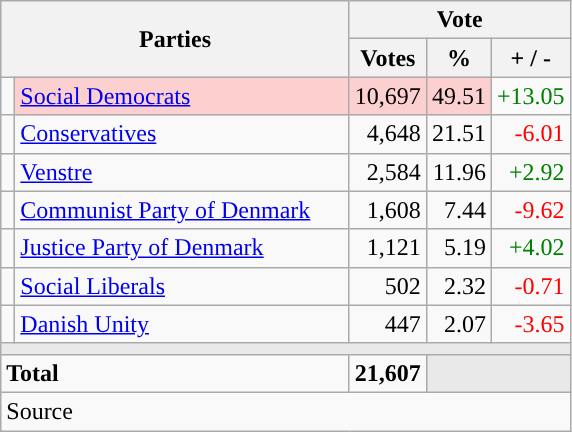<table class="wikitable" style="text-align:right;">
<tr>
<th style="text-align:centre;" rowspan="2" colspan="2" width="225">Parties</th>
<th colspan="3">Vote</th>
</tr>
<tr>
<th width="15">Votes</th>
<th width="15">%</th>
<th width="15">+ / -</th>
</tr>
<tr>
<td width="2" style="color:inherit;background:"></td>
<td bgcolor=#fbd0ce  align="left"><a href='#'>Social Democrats</a></td>
<td bgcolor=#fbd0ce>10,697</td>
<td bgcolor=#fbd0ce>49.51</td>
<td style=color:green;>+13.05</td>
</tr>
<tr>
<td width="2" style="color:inherit;background:"></td>
<td align="left"><a href='#'>Conservatives</a></td>
<td>4,648</td>
<td>21.51</td>
<td style=color:red;>-6.01</td>
</tr>
<tr>
<td width="2" style="color:inherit;background:"></td>
<td align="left"><a href='#'>Venstre</a></td>
<td>2,584</td>
<td>11.96</td>
<td style=color:green;>+2.92</td>
</tr>
<tr>
<td width="2" style="color:inherit;background:"></td>
<td align="left"><a href='#'>Communist Party of Denmark</a></td>
<td>1,608</td>
<td>7.44</td>
<td style=color:red;>-9.62</td>
</tr>
<tr>
<td width="2" style="color:inherit;background:"></td>
<td align="left"><a href='#'>Justice Party of Denmark</a></td>
<td>1,121</td>
<td>5.19</td>
<td style=color:green;>+4.02</td>
</tr>
<tr>
<td width="2" style="color:inherit;background:"></td>
<td align="left"><a href='#'>Social Liberals</a></td>
<td>502</td>
<td>2.32</td>
<td style=color:red;>-0.71</td>
</tr>
<tr>
<td width="2" style="color:inherit;background:"></td>
<td align="left"><a href='#'>Danish Unity</a></td>
<td>447</td>
<td>2.07</td>
<td style=color:red;>-3.65</td>
</tr>
<tr>
<td colspan="7" bgcolor="#E9E9E9"></td>
</tr>
<tr>
<td align="left" colspan="2"><strong>Total</strong></td>
<td><strong>21,607</strong></td>
<td bgcolor="#E9E9E9" colspan="2"></td>
</tr>
<tr>
<td align="left" colspan="6">Source</td>
</tr>
</table>
